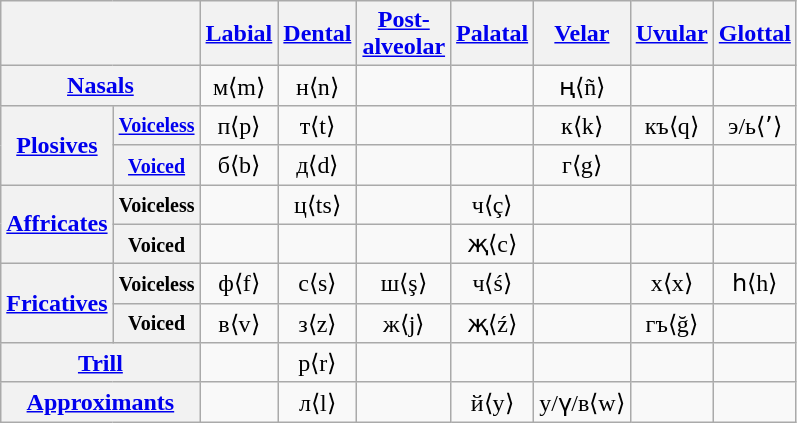<table class="wikitable">
<tr>
<th colspan="2"></th>
<th><a href='#'>Labial</a></th>
<th><a href='#'>Dental</a></th>
<th><a href='#'>Post-<br>alveolar</a></th>
<th><a href='#'>Palatal</a></th>
<th><a href='#'>Velar</a></th>
<th><a href='#'>Uvular</a></th>
<th><a href='#'>Glottal</a></th>
</tr>
<tr align=center>
<th colspan="2"><a href='#'>Nasals</a></th>
<td>м⟨m⟩<br></td>
<td>н⟨n⟩<br></td>
<td></td>
<td></td>
<td>ң⟨ñ⟩<br></td>
<td></td>
<td></td>
</tr>
<tr align=center>
<th rowspan="2"><a href='#'>Plosives</a></th>
<th><small><a href='#'>Voiceless</a></small></th>
<td>п⟨p⟩<br></td>
<td>т⟨t⟩<br></td>
<td></td>
<td></td>
<td>к⟨k⟩<br></td>
<td>къ⟨q⟩<br></td>
<td>э/ь⟨ʼ⟩<br></td>
</tr>
<tr align="center">
<th><small><a href='#'>Voiced</a></small></th>
<td>б⟨b⟩<br></td>
<td>д⟨d⟩<br></td>
<td></td>
<td></td>
<td>г⟨g⟩<br></td>
<td></td>
<td></td>
</tr>
<tr align=center>
<th rowspan="2"><a href='#'>Affricates</a></th>
<th><small>Voiceless</small></th>
<td></td>
<td>ц⟨ts⟩<br></td>
<td></td>
<td>ч⟨ç⟩<br></td>
<td></td>
<td></td>
<td></td>
</tr>
<tr align=center>
<th><small>Voiced</small></th>
<td></td>
<td></td>
<td></td>
<td>җ⟨c⟩<br></td>
<td></td>
<td></td>
<td></td>
</tr>
<tr align=center>
<th rowspan="2"><a href='#'>Fricatives</a></th>
<th><small>Voiceless</small></th>
<td>ф⟨f⟩<br></td>
<td>с⟨s⟩<br></td>
<td>ш⟨ş⟩<br></td>
<td>ч⟨ś⟩<br></td>
<td></td>
<td>х⟨x⟩<br></td>
<td>һ⟨h⟩<br></td>
</tr>
<tr align=center>
<th><small>Voiced</small></th>
<td>в⟨v⟩<br></td>
<td>з⟨z⟩<br></td>
<td>ж⟨j⟩<br></td>
<td>җ⟨ź⟩<br></td>
<td></td>
<td>гъ⟨ğ⟩<br></td>
<td></td>
</tr>
<tr align=center>
<th colspan="2"><a href='#'>Trill</a></th>
<td></td>
<td>р⟨r⟩<br></td>
<td></td>
<td></td>
<td></td>
<td></td>
<td></td>
</tr>
<tr align=center>
<th colspan="2"><a href='#'>Approximants</a></th>
<td></td>
<td>л⟨l⟩<br></td>
<td></td>
<td>й⟨y⟩<br></td>
<td>у/ү/в⟨w⟩<br></td>
<td></td>
<td></td>
</tr>
</table>
